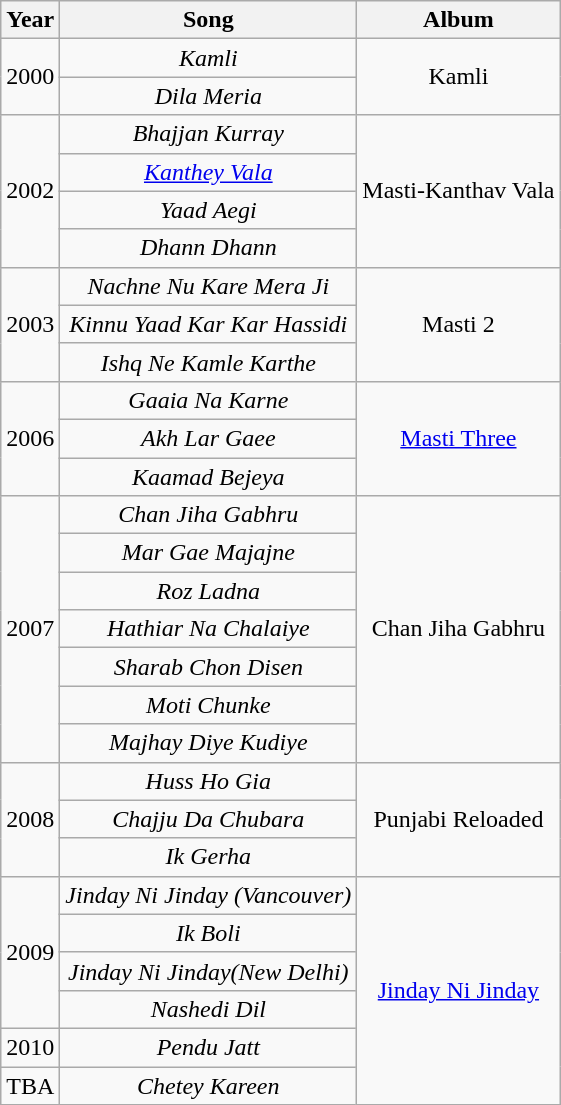<table class="wikitable">
<tr>
<th>Year</th>
<th>Song</th>
<th>Album</th>
</tr>
<tr style="text-align:center;">
<td rowspan="2">2000</td>
<td><em>Kamli</em></td>
<td rowspan="2">Kamli</td>
</tr>
<tr>
<td style="text-align:center;"><em>Dila Meria</em></td>
</tr>
<tr style="text-align:center;">
<td rowspan="4">2002</td>
<td><em>Bhajjan Kurray</em></td>
<td rowspan="4">Masti-Kanthav Vala</td>
</tr>
<tr>
<td style="text-align:center;"><em><a href='#'>Kanthey Vala</a></em></td>
</tr>
<tr>
<td style="text-align:center;"><em>Yaad Aegi</em></td>
</tr>
<tr>
<td style="text-align:center;"><em>Dhann Dhann</em></td>
</tr>
<tr style="text-align:center;">
<td rowspan="3">2003</td>
<td><em>Nachne Nu Kare Mera Ji</em></td>
<td rowspan="3">Masti 2</td>
</tr>
<tr>
<td style="text-align:center;"><em>Kinnu Yaad Kar Kar Hassidi</em></td>
</tr>
<tr>
<td style="text-align:center;"><em>Ishq Ne Kamle Karthe</em></td>
</tr>
<tr style="text-align:center;">
<td rowspan="3">2006</td>
<td><em>Gaaia Na Karne</em></td>
<td rowspan="3"><a href='#'>Masti Three</a></td>
</tr>
<tr>
<td style="text-align:center;"><em>Akh Lar Gaee</em></td>
</tr>
<tr>
<td style="text-align:center;"><em>Kaamad Bejeya</em></td>
</tr>
<tr style="text-align:center;">
<td rowspan="7">2007</td>
<td><em>Chan Jiha Gabhru</em></td>
<td rowspan="7">Chan Jiha Gabhru</td>
</tr>
<tr>
<td style="text-align:center;"><em>Mar Gae Majajne</em></td>
</tr>
<tr>
<td style="text-align:center;"><em>Roz Ladna</em></td>
</tr>
<tr>
<td style="text-align:center;"><em>Hathiar Na Chalaiye</em></td>
</tr>
<tr>
<td style="text-align:center;"><em>Sharab Chon Disen</em></td>
</tr>
<tr>
<td style="text-align:center;"><em>Moti Chunke</em></td>
</tr>
<tr>
<td style="text-align:center;"><em>Majhay Diye Kudiye</em></td>
</tr>
<tr style="text-align:center;">
<td rowspan="3">2008</td>
<td><em>Huss Ho Gia</em></td>
<td rowspan="3">Punjabi Reloaded</td>
</tr>
<tr>
<td style="text-align:center;"><em>Chajju Da Chubara</em></td>
</tr>
<tr>
<td style="text-align:center;"><em>Ik Gerha</em></td>
</tr>
<tr style="text-align:center;">
<td rowspan="4">2009</td>
<td><em>Jinday Ni Jinday (Vancouver)</em></td>
<td rowspan="6"><a href='#'>Jinday Ni Jinday</a></td>
</tr>
<tr>
<td style="text-align:center;"><em>Ik Boli</em></td>
</tr>
<tr>
<td style="text-align:center;"><em>Jinday Ni Jinday(New Delhi)</em></td>
</tr>
<tr>
<td style="text-align:center;"><em>Nashedi Dil</em></td>
</tr>
<tr style="text-align:center;">
<td>2010</td>
<td><em>Pendu Jatt</em></td>
</tr>
<tr style="text-align:center;">
<td>TBA</td>
<td><em>Chetey Kareen</em></td>
</tr>
</table>
